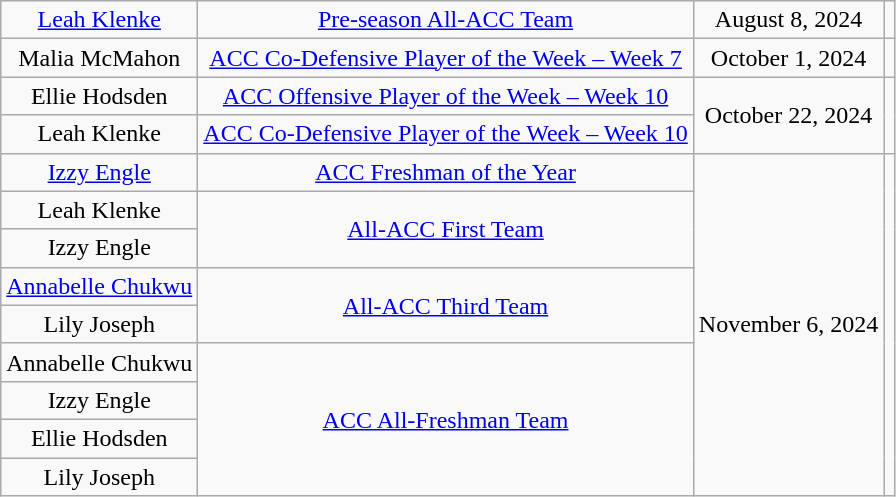<table class="wikitable sortable" style="text-align: center">
<tr>
<td><a href='#'>Leah Klenke</a></td>
<td><a href='#'>Pre-season All-ACC Team</a></td>
<td>August 8, 2024</td>
<td></td>
</tr>
<tr>
<td>Malia McMahon</td>
<td><a href='#'>ACC Co-Defensive Player of the Week – Week 7</a></td>
<td>October 1, 2024</td>
<td></td>
</tr>
<tr>
<td>Ellie Hodsden</td>
<td><a href='#'>ACC Offensive Player of the Week – Week 10</a></td>
<td rowspan=2>October 22, 2024</td>
<td rowspan=2></td>
</tr>
<tr>
<td>Leah Klenke</td>
<td><a href='#'>ACC Co-Defensive Player of the Week – Week 10</a></td>
</tr>
<tr>
<td><a href='#'>Izzy Engle</a></td>
<td><a href='#'>ACC Freshman of the Year</a></td>
<td rowspan=9>November 6, 2024</td>
<td rowspan=9></td>
</tr>
<tr>
<td>Leah Klenke</td>
<td rowspan=2><a href='#'>All-ACC First Team</a></td>
</tr>
<tr>
<td>Izzy Engle</td>
</tr>
<tr>
<td><a href='#'>Annabelle Chukwu</a></td>
<td rowspan=2><a href='#'>All-ACC Third Team</a></td>
</tr>
<tr>
<td>Lily Joseph</td>
</tr>
<tr>
<td>Annabelle Chukwu</td>
<td rowspan=4><a href='#'>ACC All-Freshman Team</a></td>
</tr>
<tr>
<td>Izzy Engle</td>
</tr>
<tr>
<td>Ellie Hodsden</td>
</tr>
<tr>
<td>Lily Joseph</td>
</tr>
</table>
